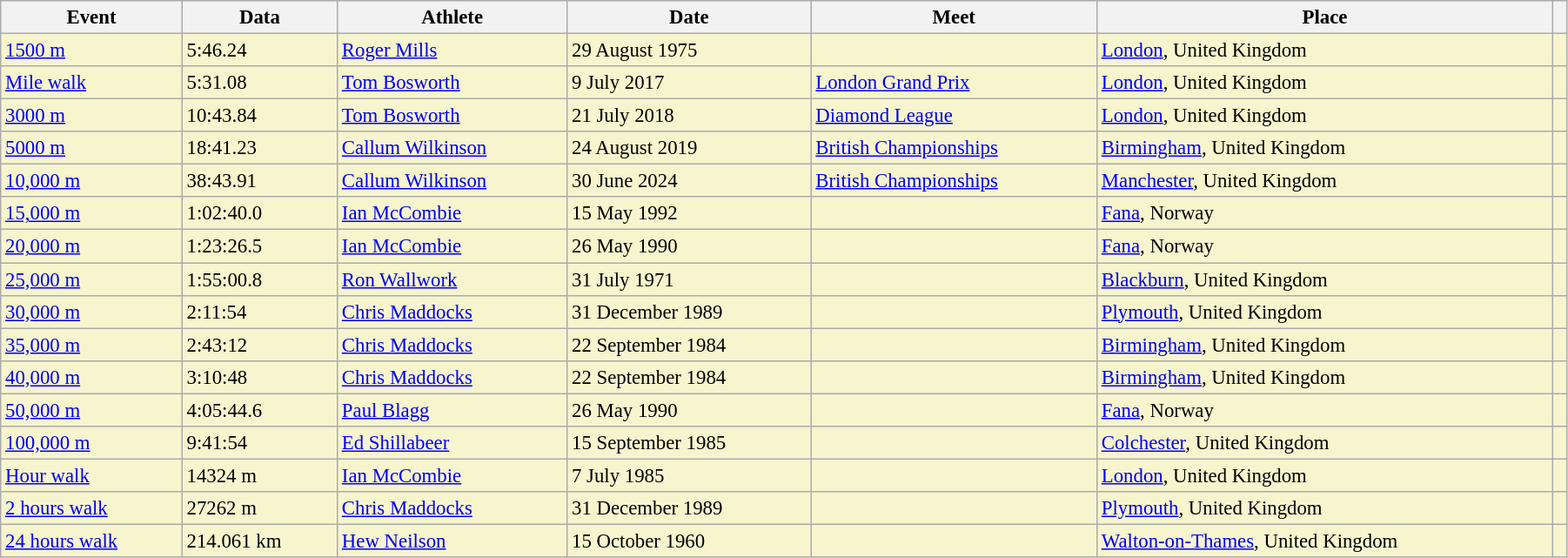<table class="wikitable sortable" style="font-size:95%; width: 95%;">
<tr>
<th>Event</th>
<th>Data</th>
<th>Athlete</th>
<th>Date</th>
<th>Meet</th>
<th>Place</th>
<th></th>
</tr>
<tr style="background:#f6F5CE;">
<td><a href='#'>1500 m</a></td>
<td>5:46.24</td>
<td><a href='#'>Roger Mills</a></td>
<td>29 August 1975</td>
<td></td>
<td><a href='#'>London</a>, United Kingdom</td>
<td></td>
</tr>
<tr style="background:#f6F5CE;">
<td><a href='#'>Mile walk</a></td>
<td>5:31.08 </td>
<td><a href='#'>Tom Bosworth</a></td>
<td>9 July 2017</td>
<td><a href='#'>London Grand Prix</a></td>
<td><a href='#'>London</a>, United Kingdom</td>
<td></td>
</tr>
<tr style="background:#f6F5CE;">
<td><a href='#'>3000 m</a></td>
<td>10:43.84</td>
<td><a href='#'>Tom Bosworth</a></td>
<td>21 July 2018</td>
<td><a href='#'>Diamond League</a></td>
<td><a href='#'>London</a>, United Kingdom</td>
<td></td>
</tr>
<tr style="background:#f6F5CE;">
<td><a href='#'>5000 m</a></td>
<td>18:41.23</td>
<td><a href='#'>Callum Wilkinson</a></td>
<td>24 August 2019</td>
<td><a href='#'>British Championships</a></td>
<td><a href='#'>Birmingham</a>, United Kingdom</td>
<td></td>
</tr>
<tr style="background:#f6F5CE;">
<td><a href='#'>10,000 m</a></td>
<td>38:43.91</td>
<td><a href='#'>Callum Wilkinson</a></td>
<td>30 June 2024</td>
<td><a href='#'>British Championships</a></td>
<td><a href='#'>Manchester</a>, United Kingdom</td>
<td></td>
</tr>
<tr style="background:#f6F5CE;">
<td><a href='#'>15,000 m</a></td>
<td>1:02:40.0</td>
<td><a href='#'>Ian McCombie</a></td>
<td>15 May 1992</td>
<td></td>
<td><a href='#'>Fana</a>, Norway</td>
<td></td>
</tr>
<tr style="background:#f6F5CE;">
<td><a href='#'>20,000 m</a></td>
<td>1:23:26.5</td>
<td><a href='#'>Ian McCombie</a></td>
<td>26 May 1990</td>
<td></td>
<td><a href='#'>Fana</a>, Norway</td>
<td></td>
</tr>
<tr style="background:#f6F5CE;">
<td><a href='#'>25,000 m</a></td>
<td>1:55:00.8</td>
<td><a href='#'>Ron Wallwork</a></td>
<td>31 July 1971</td>
<td></td>
<td><a href='#'>Blackburn</a>, United Kingdom</td>
<td></td>
</tr>
<tr style="background:#f6F5CE;">
<td><a href='#'>30,000 m</a></td>
<td>2:11:54</td>
<td><a href='#'>Chris Maddocks</a></td>
<td>31 December 1989</td>
<td></td>
<td><a href='#'>Plymouth</a>, United Kingdom</td>
<td></td>
</tr>
<tr style="background:#f6F5CE;">
<td><a href='#'>35,000 m</a></td>
<td>2:43:12</td>
<td><a href='#'>Chris Maddocks</a></td>
<td>22 September 1984</td>
<td></td>
<td><a href='#'>Birmingham</a>, United Kingdom</td>
<td></td>
</tr>
<tr style="background:#f6F5CE;">
<td><a href='#'>40,000 m</a></td>
<td>3:10:48</td>
<td><a href='#'>Chris Maddocks</a></td>
<td>22 September 1984</td>
<td></td>
<td><a href='#'>Birmingham</a>, United Kingdom</td>
<td></td>
</tr>
<tr style="background:#f6F5CE;">
<td><a href='#'>50,000 m</a></td>
<td>4:05:44.6</td>
<td><a href='#'>Paul Blagg</a></td>
<td>26 May 1990</td>
<td></td>
<td><a href='#'>Fana</a>, Norway</td>
<td></td>
</tr>
<tr style="background:#f6F5CE;">
<td><a href='#'>100,000 m</a></td>
<td>9:41:54</td>
<td><a href='#'>Ed Shillabeer</a></td>
<td>15 September 1985</td>
<td></td>
<td><a href='#'>Colchester</a>, United Kingdom</td>
<td></td>
</tr>
<tr style="background:#f6F5CE;">
<td><a href='#'>Hour walk</a></td>
<td>14324 m</td>
<td><a href='#'>Ian McCombie</a></td>
<td>7 July 1985</td>
<td></td>
<td><a href='#'>London</a>, United Kingdom</td>
<td></td>
</tr>
<tr style="background:#f6F5CE;">
<td><a href='#'>2 hours walk</a></td>
<td>27262 m</td>
<td><a href='#'>Chris Maddocks</a></td>
<td>31 December 1989</td>
<td></td>
<td><a href='#'>Plymouth</a>, United Kingdom</td>
<td></td>
</tr>
<tr style="background:#f6F5CE;">
<td><a href='#'>24 hours walk</a></td>
<td>214.061 km</td>
<td><a href='#'>Hew Neilson</a></td>
<td>15 October 1960</td>
<td></td>
<td><a href='#'>Walton-on-Thames</a>, United Kingdom</td>
<td></td>
</tr>
</table>
